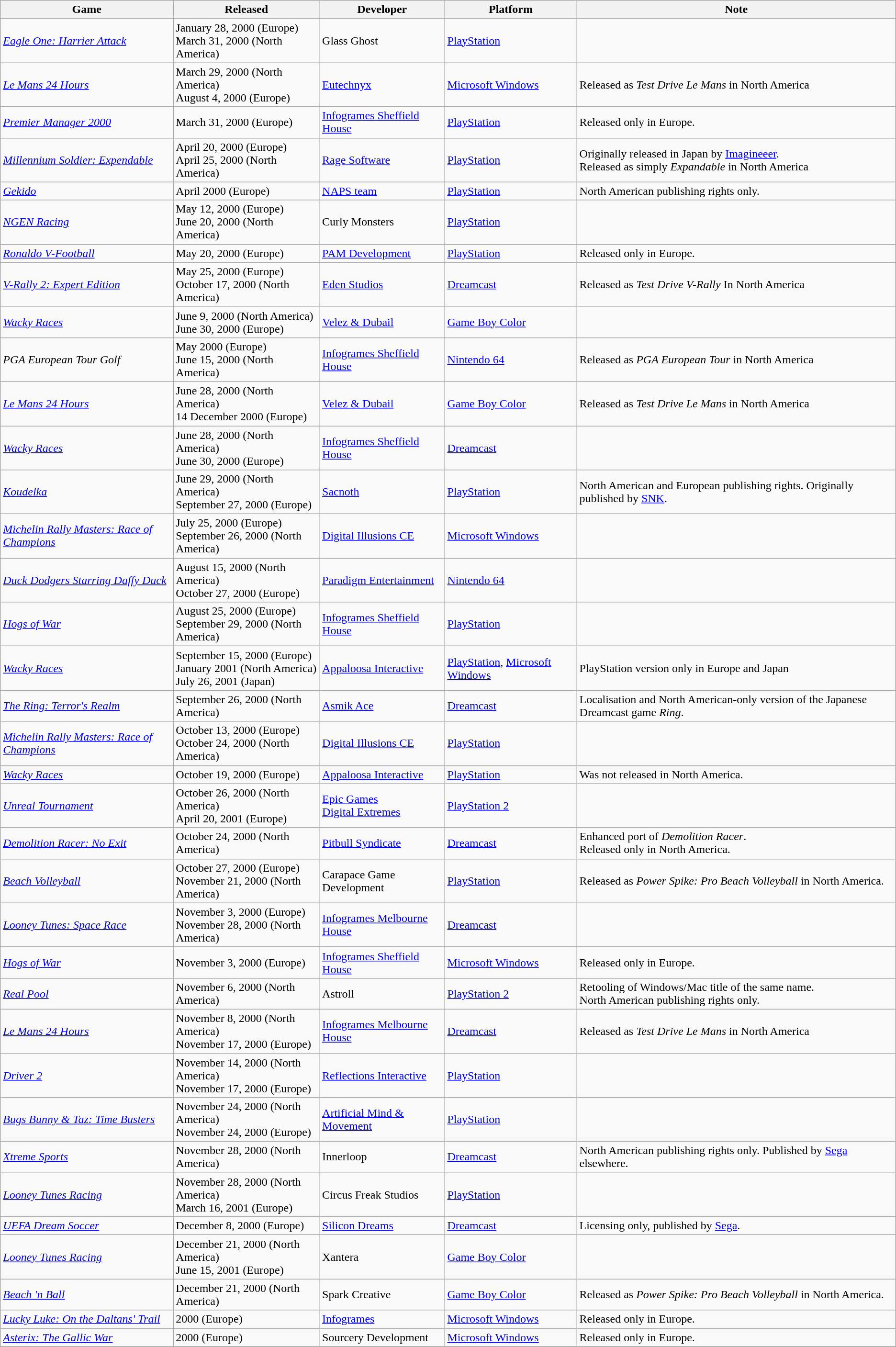<table class="wikitable sortable">
<tr>
<th>Game</th>
<th>Released</th>
<th>Developer</th>
<th>Platform</th>
<th>Note</th>
</tr>
<tr>
<td><em><a href='#'>Eagle One: Harrier Attack</a></em></td>
<td>January 28, 2000 (Europe)<br>March 31, 2000 (North America)</td>
<td>Glass Ghost</td>
<td><a href='#'>PlayStation</a></td>
<td></td>
</tr>
<tr>
<td><em><a href='#'>Le Mans 24 Hours</a></em></td>
<td>March 29, 2000 (North America)<br>August 4, 2000 (Europe)</td>
<td><a href='#'>Eutechnyx</a></td>
<td><a href='#'>Microsoft Windows</a></td>
<td>Released as <em>Test Drive Le Mans</em> in North America</td>
</tr>
<tr>
<td><em><a href='#'>Premier Manager 2000</a></em></td>
<td>March 31, 2000 (Europe)</td>
<td><a href='#'>Infogrames Sheffield House</a></td>
<td><a href='#'>PlayStation</a></td>
<td>Released only in Europe.</td>
</tr>
<tr>
<td><em><a href='#'>Millennium Soldier: Expendable</a></em></td>
<td>April 20, 2000 (Europe)<br>April 25, 2000 (North America)</td>
<td><a href='#'>Rage Software</a></td>
<td><a href='#'>PlayStation</a></td>
<td>Originally released in Japan by <a href='#'>Imagineeer</a>.<br>Released as simply <em>Expandable</em> in North America</td>
</tr>
<tr>
<td><em><a href='#'>Gekido</a></em></td>
<td>April 2000 (Europe)</td>
<td><a href='#'>NAPS team</a></td>
<td><a href='#'>PlayStation</a></td>
<td>North American publishing rights only.</td>
</tr>
<tr>
<td><em><a href='#'>NGEN Racing</a></em></td>
<td>May 12, 2000 (Europe)<br>June 20, 2000 (North America)</td>
<td>Curly Monsters</td>
<td><a href='#'>PlayStation</a></td>
<td></td>
</tr>
<tr>
<td><em><a href='#'>Ronaldo V-Football</a></em></td>
<td>May 20, 2000 (Europe)</td>
<td><a href='#'>PAM Development</a></td>
<td><a href='#'>PlayStation</a></td>
<td>Released only in Europe.</td>
</tr>
<tr>
<td><em><a href='#'>V-Rally 2: Expert Edition</a></em></td>
<td>May 25, 2000 (Europe)<br>October 17, 2000 (North America)</td>
<td><a href='#'>Eden Studios</a></td>
<td><a href='#'>Dreamcast</a></td>
<td>Released as <em>Test Drive V-Rally</em> In North America</td>
</tr>
<tr>
<td><em><a href='#'>Wacky Races</a></em></td>
<td>June 9, 2000 (North America)<br>June 30, 2000 (Europe)</td>
<td><a href='#'>Velez & Dubail</a></td>
<td><a href='#'>Game Boy Color</a></td>
<td></td>
</tr>
<tr>
<td><em>PGA European Tour Golf</em></td>
<td>May 2000 (Europe)<br>June 15, 2000 (North America)</td>
<td><a href='#'>Infogrames Sheffield House</a></td>
<td><a href='#'>Nintendo 64</a></td>
<td>Released as <em>PGA European Tour</em> in North America</td>
</tr>
<tr>
<td><em><a href='#'>Le Mans 24 Hours</a></em></td>
<td>June 28, 2000 (North America)<br>14 December 2000 (Europe)</td>
<td><a href='#'>Velez & Dubail</a></td>
<td><a href='#'>Game Boy Color</a></td>
<td>Released as <em>Test Drive Le Mans</em> in North America</td>
</tr>
<tr>
<td><em><a href='#'>Wacky Races</a></em></td>
<td>June 28, 2000 (North America)<br>June 30, 2000 (Europe)</td>
<td><a href='#'>Infogrames Sheffield House</a></td>
<td><a href='#'>Dreamcast</a></td>
<td></td>
</tr>
<tr>
<td><em><a href='#'>Koudelka</a></em></td>
<td>June 29, 2000 (North America)<br>September 27, 2000 (Europe)</td>
<td><a href='#'>Sacnoth</a></td>
<td><a href='#'>PlayStation</a></td>
<td>North American and European publishing rights. Originally published by <a href='#'>SNK</a>.</td>
</tr>
<tr>
<td><em><a href='#'>Michelin Rally Masters: Race of Champions</a></em></td>
<td>July 25, 2000 (Europe)<br>September 26, 2000 (North America)</td>
<td><a href='#'>Digital Illusions CE</a></td>
<td><a href='#'>Microsoft Windows</a></td>
<td></td>
</tr>
<tr>
<td><em><a href='#'>Duck Dodgers Starring Daffy Duck</a></em></td>
<td>August 15, 2000 (North America)<br>October 27, 2000 (Europe)</td>
<td><a href='#'>Paradigm Entertainment</a></td>
<td><a href='#'>Nintendo 64</a></td>
<td></td>
</tr>
<tr>
<td><em><a href='#'>Hogs of War</a></em></td>
<td>August 25, 2000 (Europe)<br>September 29, 2000 (North America)</td>
<td><a href='#'>Infogrames Sheffield House</a></td>
<td><a href='#'>PlayStation</a></td>
<td></td>
</tr>
<tr>
<td><em><a href='#'>Wacky Races</a></em></td>
<td>September 15, 2000 (Europe)<br>January 2001 (North America)<br>July 26, 2001 (Japan)</td>
<td><a href='#'>Appaloosa Interactive</a></td>
<td><a href='#'>PlayStation</a>, <a href='#'>Microsoft Windows</a></td>
<td>PlayStation version only in Europe and Japan</td>
</tr>
<tr>
<td><em><a href='#'>The Ring: Terror's Realm</a></em></td>
<td>September 26, 2000 (North America)</td>
<td><a href='#'>Asmik Ace</a></td>
<td><a href='#'>Dreamcast</a></td>
<td>Localisation and North American-only version of the Japanese Dreamcast game <em>Ring</em>.</td>
</tr>
<tr>
<td><em><a href='#'>Michelin Rally Masters: Race of Champions</a></em></td>
<td>October 13, 2000 (Europe)<br>October 24, 2000 (North America)</td>
<td><a href='#'>Digital Illusions CE</a></td>
<td><a href='#'>PlayStation</a></td>
<td></td>
</tr>
<tr>
<td><em><a href='#'>Wacky Races</a></em></td>
<td>October 19, 2000 (Europe)</td>
<td><a href='#'>Appaloosa Interactive</a></td>
<td><a href='#'>PlayStation</a></td>
<td>Was not released in North America.</td>
</tr>
<tr>
<td><em><a href='#'>Unreal Tournament</a></em></td>
<td>October 26, 2000 (North America)<br>April 20, 2001 (Europe)</td>
<td><a href='#'>Epic Games</a><br><a href='#'>Digital Extremes</a></td>
<td><a href='#'>PlayStation 2</a></td>
<td></td>
</tr>
<tr>
<td><em><a href='#'>Demolition Racer: No Exit</a></em></td>
<td>October 24, 2000 (North America)</td>
<td><a href='#'>Pitbull Syndicate</a></td>
<td><a href='#'>Dreamcast</a></td>
<td>Enhanced port of <em>Demolition Racer</em>.<br>Released only in North America.</td>
</tr>
<tr>
<td><em><a href='#'>Beach Volleyball</a></em></td>
<td>October 27, 2000 (Europe)<br>November 21, 2000 (North America)</td>
<td>Carapace Game Development</td>
<td><a href='#'>PlayStation</a></td>
<td>Released as <em>Power Spike: Pro Beach Volleyball</em> in North America.</td>
</tr>
<tr>
<td><em><a href='#'>Looney Tunes: Space Race</a></em></td>
<td>November 3, 2000 (Europe)<br>November 28, 2000 (North America)</td>
<td><a href='#'>Infogrames Melbourne House</a></td>
<td><a href='#'>Dreamcast</a></td>
<td></td>
</tr>
<tr>
<td><em><a href='#'>Hogs of War</a></em></td>
<td>November 3, 2000 (Europe)</td>
<td><a href='#'>Infogrames Sheffield House</a></td>
<td><a href='#'>Microsoft Windows</a></td>
<td>Released only in Europe.</td>
</tr>
<tr>
<td><em><a href='#'>Real Pool</a></em></td>
<td>November 6, 2000 (North America)</td>
<td>Astroll</td>
<td><a href='#'>PlayStation 2</a></td>
<td>Retooling of Windows/Mac title of the same name.<br>North American publishing rights only.</td>
</tr>
<tr>
<td><em><a href='#'>Le Mans 24 Hours</a></em></td>
<td>November 8, 2000 (North America)<br>November 17, 2000 (Europe)</td>
<td><a href='#'>Infogrames Melbourne House</a></td>
<td><a href='#'>Dreamcast</a></td>
<td>Released as <em>Test Drive Le Mans</em> in North America</td>
</tr>
<tr>
<td><em><a href='#'>Driver 2</a></em></td>
<td>November 14, 2000 (North America)<br>November 17, 2000 (Europe)</td>
<td><a href='#'>Reflections Interactive</a></td>
<td><a href='#'>PlayStation</a></td>
<td></td>
</tr>
<tr>
<td><em><a href='#'>Bugs Bunny & Taz: Time Busters</a></em></td>
<td>November 24, 2000 (North America)<br>November 24, 2000 (Europe)</td>
<td><a href='#'>Artificial Mind & Movement</a></td>
<td><a href='#'>PlayStation</a></td>
</tr>
<tr>
<td><em><a href='#'>Xtreme Sports</a></em></td>
<td>November 28, 2000 (North America)</td>
<td>Innerloop</td>
<td><a href='#'>Dreamcast</a></td>
<td>North American publishing rights only. Published by <a href='#'>Sega</a> elsewhere.</td>
</tr>
<tr>
<td><em><a href='#'>Looney Tunes Racing</a></em></td>
<td>November 28, 2000 (North America)<br>March 16, 2001 (Europe)</td>
<td>Circus Freak Studios</td>
<td><a href='#'>PlayStation</a></td>
<td></td>
</tr>
<tr>
<td><em><a href='#'>UEFA Dream Soccer</a></em></td>
<td>December 8, 2000 (Europe)</td>
<td><a href='#'>Silicon Dreams</a></td>
<td><a href='#'>Dreamcast</a></td>
<td>Licensing only, published by <a href='#'>Sega</a>.</td>
</tr>
<tr>
<td><em><a href='#'>Looney Tunes Racing</a></em></td>
<td>December 21, 2000 (North America)<br>June 15, 2001 (Europe)</td>
<td>Xantera</td>
<td><a href='#'>Game Boy Color</a></td>
<td></td>
</tr>
<tr>
<td><em><a href='#'>Beach 'n Ball</a></em></td>
<td>December 21, 2000 (North America)</td>
<td>Spark Creative</td>
<td><a href='#'>Game Boy Color</a></td>
<td>Released as <em>Power Spike: Pro Beach Volleyball</em> in North America.</td>
</tr>
<tr>
<td><em><a href='#'>Lucky Luke: On the Daltans' Trail</a></em></td>
<td>2000 (Europe)</td>
<td><a href='#'>Infogrames</a></td>
<td><a href='#'>Microsoft Windows</a></td>
<td>Released only in Europe.</td>
</tr>
<tr>
<td><em><a href='#'>Asterix: The Gallic War</a></em></td>
<td>2000 (Europe)</td>
<td>Sourcery Development</td>
<td><a href='#'>Microsoft Windows</a></td>
<td>Released only in Europe.</td>
</tr>
<tr>
</tr>
</table>
